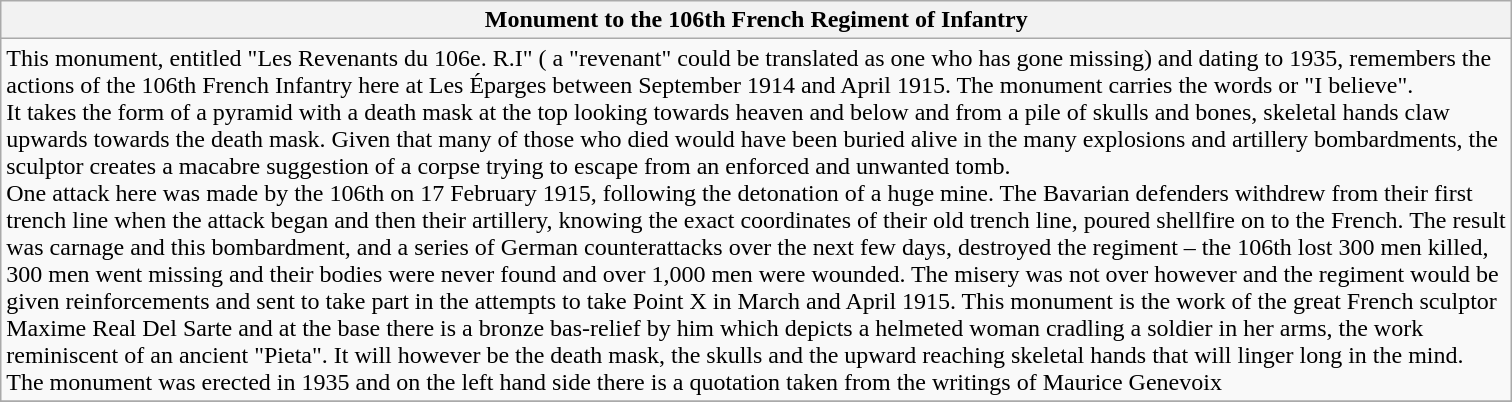<table class="wikitable sortable">
<tr>
<th scope="col" style="width:1000px;">Monument to the 106th French Regiment of Infantry</th>
</tr>
<tr>
<td>This monument, entitled "Les Revenants du 106e. R.I" ( a "revenant" could be translated as one who has gone missing) and dating to 1935, remembers the actions of the 106th French Infantry here at Les Éparges between September 1914 and April 1915. The monument carries the words  or "I believe".<br>It takes the form of a pyramid with a death mask at the top looking towards heaven and below and from a pile of skulls and bones, skeletal hands claw upwards towards the death mask. Given that many of those who died would have been buried alive in the many explosions and artillery bombardments, the sculptor creates a macabre suggestion of a corpse trying to escape from an enforced and unwanted tomb.<br>One attack here was made by the 106th on 17 February 1915, following the detonation of a huge mine. The Bavarian defenders withdrew from their first trench line when the attack began and then their artillery, knowing the exact coordinates of their old trench line, poured shellfire on to the French. The result was carnage and this bombardment, and a series of German counterattacks over the next few days, destroyed the regiment – the 106th lost 300 men killed, 300 men went missing and their bodies were never found and over 1,000 men were wounded. The misery was not over however and the regiment would be given reinforcements and sent to take part in the attempts to take Point X in March and April 1915. This monument is the work of the great French sculptor Maxime Real Del Sarte and at the base there is a bronze bas-relief by him which depicts a helmeted woman cradling a soldier in her arms, the work reminiscent of an ancient "Pieta". It will however be the death mask, the skulls and the upward reaching skeletal hands that will linger long in the mind.<br>The monument was erected in 1935 and on the left hand side there is a quotation taken from the writings of Maurice Genevoix  <br></td>
</tr>
<tr>
</tr>
</table>
